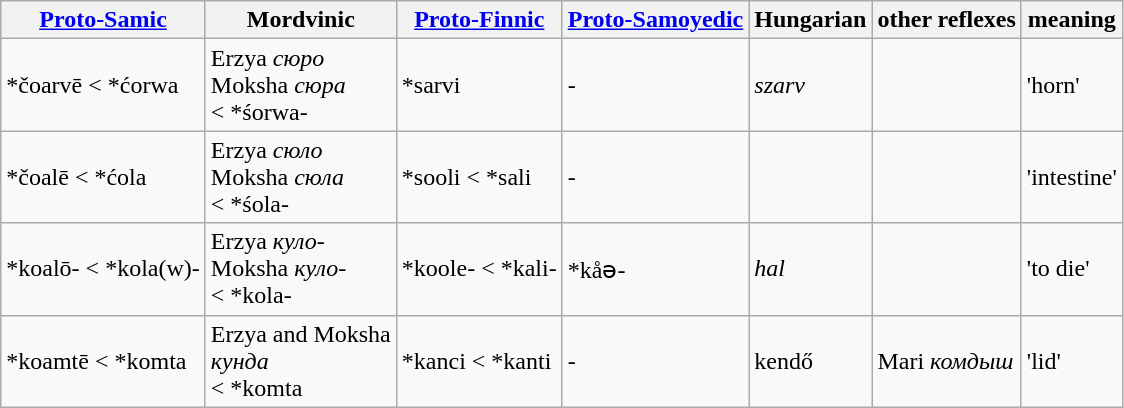<table class="wikitable">
<tr>
<th><a href='#'>Proto-Samic</a></th>
<th>Mordvinic</th>
<th><a href='#'>Proto-Finnic</a></th>
<th><a href='#'>Proto-Samoyedic</a></th>
<th>Hungarian</th>
<th>other reflexes</th>
<th>meaning</th>
</tr>
<tr>
<td>*čoarvē < *ćorwa</td>
<td>Erzya <em>сюро</em> <br>Moksha <em>сюра</em> <br>< *śorwa-</td>
<td>*sarvi</td>
<td>-</td>
<td><em>szarv</em></td>
<td></td>
<td>'horn'</td>
</tr>
<tr>
<td>*čoalē < *ćola</td>
<td>Erzya <em>сюло</em> <br>Moksha <em>сюла</em> <br>< *śola-</td>
<td>*sooli < *sali</td>
<td>-</td>
<td></td>
<td></td>
<td>'intestine'</td>
</tr>
<tr>
<td>*koalō- < *kola(w)-</td>
<td>Erzya <em>куло-</em> <br>Moksha <em>куло-</em> <br>< *kola-</td>
<td>*koole- < *kali-</td>
<td>*kåə-</td>
<td><em>hal</em></td>
<td></td>
<td>'to die'</td>
</tr>
<tr>
<td>*koamtē < *komta</td>
<td>Erzya and Moksha<br><em>кунда</em> <br>< *komta</td>
<td>*kanci < *kanti</td>
<td>-</td>
<td>kendő</td>
<td>Mari <em>комдыш</em> </td>
<td>'lid'</td>
</tr>
</table>
